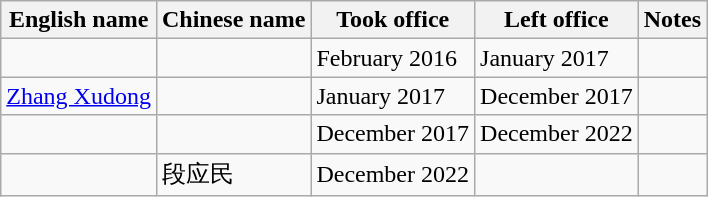<table class="wikitable">
<tr>
<th>English name</th>
<th>Chinese name</th>
<th>Took office</th>
<th>Left office</th>
<th>Notes</th>
</tr>
<tr>
<td></td>
<td></td>
<td>February 2016</td>
<td>January 2017</td>
<td></td>
</tr>
<tr>
<td><a href='#'>Zhang Xudong</a></td>
<td></td>
<td>January 2017</td>
<td>December 2017</td>
<td></td>
</tr>
<tr>
<td></td>
<td></td>
<td>December 2017</td>
<td>December 2022</td>
<td></td>
</tr>
<tr>
<td></td>
<td>段应民</td>
<td>December 2022</td>
<td></td>
<td></td>
</tr>
</table>
